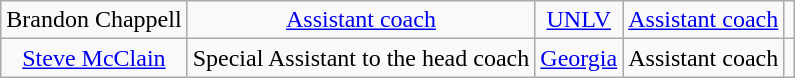<table class="wikitable">
<tr align="center">
<td>Brandon Chappell</td>
<td><a href='#'>Assistant coach</a></td>
<td><a href='#'>UNLV</a></td>
<td><a href='#'>Assistant coach</a></td>
<td></td>
</tr>
<tr align="center">
<td><a href='#'>Steve McClain</a></td>
<td>Special Assistant to the head coach</td>
<td><a href='#'>Georgia</a></td>
<td>Assistant coach</td>
<td></td>
</tr>
</table>
